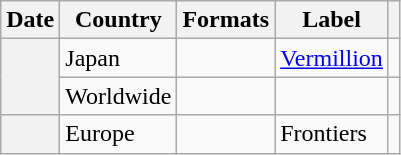<table class="wikitable sortable plainrowheaders">
<tr>
<th scope="col">Date</th>
<th scope="col">Country</th>
<th scope="col">Formats</th>
<th>Label</th>
<th scope="col" class="unsortable"></th>
</tr>
<tr>
<th scope="row" rowspan="2"></th>
<td>Japan</td>
<td></td>
<td><a href='#'>Vermillion</a></td>
<td></td>
</tr>
<tr>
<td>Worldwide</td>
<td></td>
<td></td>
<td></td>
</tr>
<tr>
<th scope="row"></th>
<td>Europe</td>
<td></td>
<td>Frontiers</td>
<td></td>
</tr>
</table>
